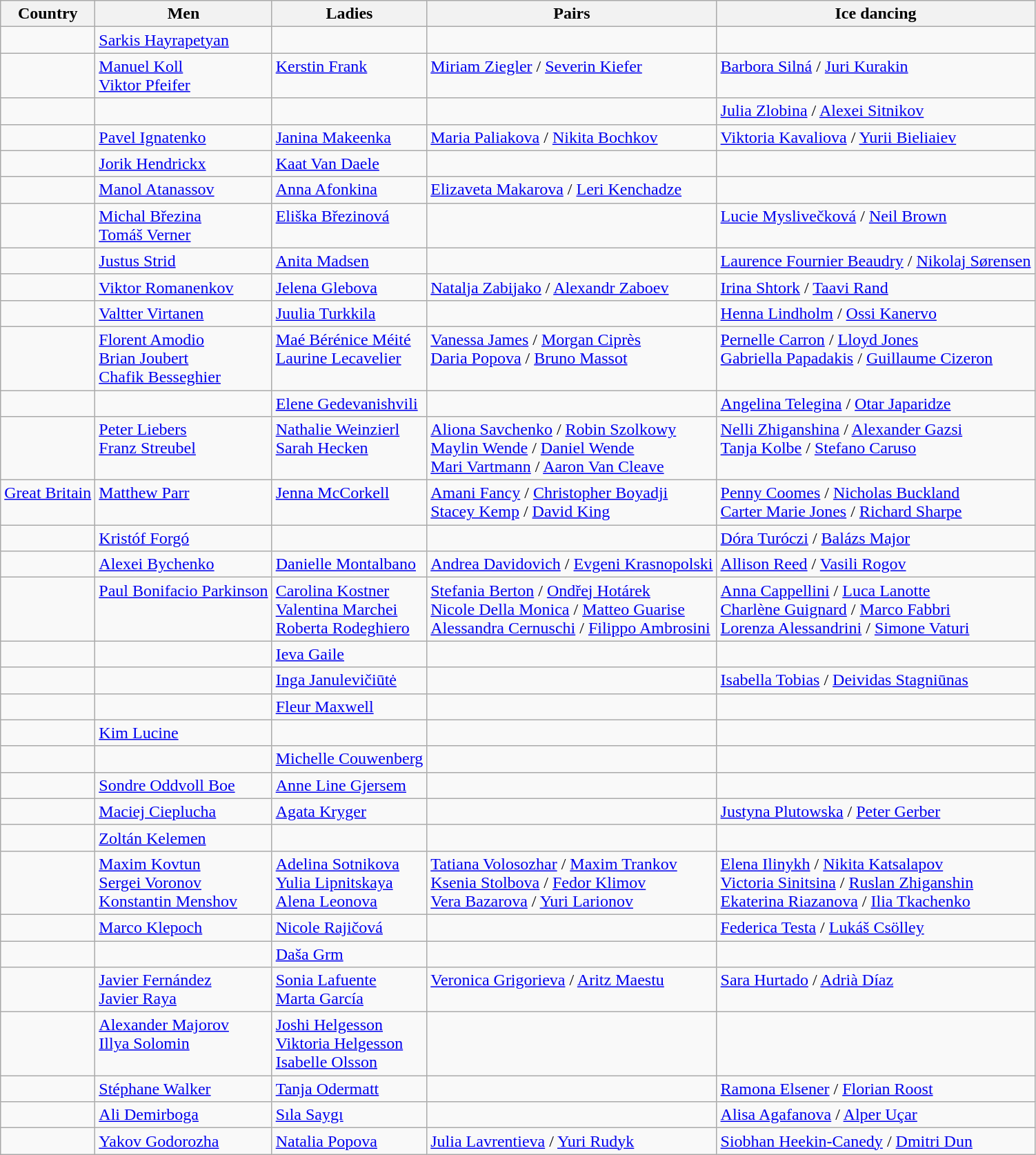<table class="wikitable">
<tr>
<th>Country</th>
<th>Men</th>
<th>Ladies</th>
<th>Pairs</th>
<th>Ice dancing</th>
</tr>
<tr Valign="Top">
<td></td>
<td><a href='#'>Sarkis Hayrapetyan</a></td>
<td></td>
<td></td>
<td></td>
</tr>
<tr Valign="Top">
<td></td>
<td><a href='#'>Manuel Koll</a> <br> <a href='#'>Viktor Pfeifer</a></td>
<td><a href='#'>Kerstin Frank</a></td>
<td><a href='#'>Miriam Ziegler</a> / <a href='#'>Severin Kiefer</a></td>
<td><a href='#'>Barbora Silná</a> / <a href='#'>Juri Kurakin</a></td>
</tr>
<tr Valign="Top">
<td></td>
<td></td>
<td></td>
<td></td>
<td><a href='#'>Julia Zlobina</a> / <a href='#'>Alexei Sitnikov</a></td>
</tr>
<tr Valign="Top">
<td></td>
<td><a href='#'>Pavel Ignatenko</a></td>
<td><a href='#'>Janina Makeenka</a></td>
<td><a href='#'>Maria Paliakova</a> / <a href='#'>Nikita Bochkov</a></td>
<td><a href='#'>Viktoria Kavaliova</a> / <a href='#'>Yurii Bieliaiev</a></td>
</tr>
<tr Valign="Top">
<td></td>
<td><a href='#'>Jorik Hendrickx</a></td>
<td><a href='#'>Kaat Van Daele</a></td>
<td></td>
<td></td>
</tr>
<tr Valign="Top">
<td></td>
<td><a href='#'>Manol Atanassov</a></td>
<td><a href='#'>Anna Afonkina</a></td>
<td><a href='#'>Elizaveta Makarova</a> / <a href='#'>Leri Kenchadze</a></td>
<td></td>
</tr>
<tr Valign="Top">
<td></td>
<td><a href='#'>Michal Březina</a> <br> <a href='#'>Tomáš Verner</a></td>
<td><a href='#'>Eliška Březinová</a></td>
<td></td>
<td><a href='#'>Lucie Myslivečková</a> / <a href='#'>Neil Brown</a></td>
</tr>
<tr Valign="Top">
<td></td>
<td><a href='#'>Justus Strid</a></td>
<td><a href='#'>Anita Madsen</a></td>
<td></td>
<td><a href='#'>Laurence Fournier Beaudry</a> / <a href='#'>Nikolaj Sørensen</a></td>
</tr>
<tr Valign="Top">
<td></td>
<td><a href='#'>Viktor Romanenkov</a></td>
<td><a href='#'>Jelena Glebova</a></td>
<td><a href='#'>Natalja Zabijako</a> / <a href='#'>Alexandr Zaboev</a></td>
<td><a href='#'>Irina Shtork</a> / <a href='#'>Taavi Rand</a></td>
</tr>
<tr Valign="Top">
<td></td>
<td><a href='#'>Valtter Virtanen</a></td>
<td><a href='#'>Juulia Turkkila</a></td>
<td></td>
<td><a href='#'>Henna Lindholm</a> / <a href='#'>Ossi Kanervo</a></td>
</tr>
<tr Valign="Top">
<td></td>
<td><a href='#'>Florent Amodio</a> <br> <a href='#'>Brian Joubert</a> <br> <a href='#'>Chafik Besseghier</a></td>
<td><a href='#'>Maé Bérénice Méité</a> <br> <a href='#'>Laurine Lecavelier</a></td>
<td><a href='#'>Vanessa James</a> / <a href='#'>Morgan Ciprès</a> <br> <a href='#'>Daria Popova</a> / <a href='#'>Bruno Massot</a></td>
<td><a href='#'>Pernelle Carron</a> / <a href='#'>Lloyd Jones</a> <br> <a href='#'>Gabriella Papadakis</a> / <a href='#'>Guillaume Cizeron</a></td>
</tr>
<tr Valign="Top">
<td></td>
<td></td>
<td><a href='#'>Elene Gedevanishvili</a></td>
<td></td>
<td><a href='#'>Angelina Telegina</a> / <a href='#'>Otar Japaridze</a></td>
</tr>
<tr Valign="Top">
<td></td>
<td><a href='#'>Peter Liebers</a> <br> <a href='#'>Franz Streubel</a></td>
<td><a href='#'>Nathalie Weinzierl</a> <br> <a href='#'>Sarah Hecken</a></td>
<td><a href='#'>Aliona Savchenko</a> / <a href='#'>Robin Szolkowy</a> <br> <a href='#'>Maylin Wende</a> / <a href='#'>Daniel Wende</a> <br> <a href='#'>Mari Vartmann</a> / <a href='#'>Aaron Van Cleave</a></td>
<td><a href='#'>Nelli Zhiganshina</a> / <a href='#'>Alexander Gazsi</a> <br> <a href='#'>Tanja Kolbe</a> / <a href='#'>Stefano Caruso</a></td>
</tr>
<tr Valign="Top">
<td> <a href='#'>Great Britain</a></td>
<td><a href='#'>Matthew Parr</a></td>
<td><a href='#'>Jenna McCorkell</a></td>
<td><a href='#'>Amani Fancy</a> / <a href='#'>Christopher Boyadji</a> <br> <a href='#'>Stacey Kemp</a> / <a href='#'>David King</a></td>
<td><a href='#'>Penny Coomes</a> / <a href='#'>Nicholas Buckland</a> <br> <a href='#'>Carter Marie Jones</a> / <a href='#'>Richard Sharpe</a></td>
</tr>
<tr Valign="Top">
<td></td>
<td><a href='#'>Kristóf Forgó</a></td>
<td></td>
<td></td>
<td><a href='#'>Dóra Turóczi</a> / <a href='#'>Balázs Major</a></td>
</tr>
<tr Valign="Top">
<td></td>
<td><a href='#'>Alexei Bychenko</a></td>
<td><a href='#'>Danielle Montalbano</a></td>
<td><a href='#'>Andrea Davidovich</a> / <a href='#'>Evgeni Krasnopolski</a></td>
<td><a href='#'>Allison Reed</a> / <a href='#'>Vasili Rogov</a></td>
</tr>
<tr Valign="Top">
<td></td>
<td><a href='#'>Paul Bonifacio Parkinson</a></td>
<td><a href='#'>Carolina Kostner</a> <br> <a href='#'>Valentina Marchei</a> <br> <a href='#'>Roberta Rodeghiero</a></td>
<td><a href='#'>Stefania Berton</a> / <a href='#'>Ondřej Hotárek</a> <br> <a href='#'>Nicole Della Monica</a> / <a href='#'>Matteo Guarise</a> <br> <a href='#'>Alessandra Cernuschi</a> / <a href='#'>Filippo Ambrosini</a></td>
<td><a href='#'>Anna Cappellini</a> / <a href='#'>Luca Lanotte</a> <br> <a href='#'>Charlène Guignard</a> / <a href='#'>Marco Fabbri</a> <br> <a href='#'>Lorenza Alessandrini</a> / <a href='#'>Simone Vaturi</a></td>
</tr>
<tr Valign="Top">
<td></td>
<td></td>
<td><a href='#'>Ieva Gaile</a></td>
<td></td>
<td></td>
</tr>
<tr Valign="Top">
<td></td>
<td></td>
<td><a href='#'>Inga Janulevičiūtė</a></td>
<td></td>
<td><a href='#'>Isabella Tobias</a> / <a href='#'>Deividas Stagniūnas</a></td>
</tr>
<tr Valign="Top">
<td></td>
<td></td>
<td><a href='#'>Fleur Maxwell</a></td>
<td></td>
<td></td>
</tr>
<tr Valign="Top">
<td></td>
<td><a href='#'>Kim Lucine</a></td>
<td></td>
<td></td>
<td></td>
</tr>
<tr Valign="Top">
<td></td>
<td></td>
<td><a href='#'>Michelle Couwenberg</a></td>
<td></td>
<td></td>
</tr>
<tr Valign="Top">
<td></td>
<td><a href='#'>Sondre Oddvoll Boe</a></td>
<td><a href='#'>Anne Line Gjersem</a></td>
<td></td>
<td></td>
</tr>
<tr Valign="Top">
<td></td>
<td><a href='#'>Maciej Cieplucha</a></td>
<td><a href='#'>Agata Kryger</a></td>
<td></td>
<td><a href='#'>Justyna Plutowska</a> / <a href='#'>Peter Gerber</a></td>
</tr>
<tr Valign="Top">
<td></td>
<td><a href='#'>Zoltán Kelemen</a></td>
<td></td>
<td></td>
<td></td>
</tr>
<tr Valign="Top">
<td></td>
<td><a href='#'>Maxim Kovtun</a> <br> <a href='#'>Sergei Voronov</a> <br> <a href='#'>Konstantin Menshov</a></td>
<td><a href='#'>Adelina Sotnikova</a> <br> <a href='#'>Yulia Lipnitskaya</a> <br> <a href='#'>Alena Leonova</a></td>
<td><a href='#'>Tatiana Volosozhar</a> / <a href='#'>Maxim Trankov</a> <br> <a href='#'>Ksenia Stolbova</a> / <a href='#'>Fedor Klimov</a> <br> <a href='#'>Vera Bazarova</a> / <a href='#'>Yuri Larionov</a></td>
<td><a href='#'>Elena Ilinykh</a> / <a href='#'>Nikita Katsalapov</a> <br> <a href='#'>Victoria Sinitsina</a> / <a href='#'>Ruslan Zhiganshin</a> <br> <a href='#'>Ekaterina Riazanova</a> / <a href='#'>Ilia Tkachenko</a></td>
</tr>
<tr Valign="Top">
<td></td>
<td><a href='#'>Marco Klepoch</a></td>
<td><a href='#'>Nicole Rajičová</a></td>
<td></td>
<td><a href='#'>Federica Testa</a> / <a href='#'>Lukáš Csölley</a></td>
</tr>
<tr Valign="Top">
<td></td>
<td></td>
<td><a href='#'>Daša Grm</a></td>
<td></td>
<td></td>
</tr>
<tr Valign="Top">
<td></td>
<td><a href='#'>Javier Fernández</a> <br> <a href='#'>Javier Raya</a></td>
<td><a href='#'>Sonia Lafuente</a> <br> <a href='#'>Marta García</a></td>
<td><a href='#'>Veronica Grigorieva</a> / <a href='#'>Aritz Maestu</a></td>
<td><a href='#'>Sara Hurtado</a> / <a href='#'>Adrià Díaz</a></td>
</tr>
<tr Valign="Top">
<td></td>
<td><a href='#'>Alexander Majorov</a> <br> <a href='#'>Illya Solomin</a></td>
<td><a href='#'>Joshi Helgesson</a> <br> <a href='#'>Viktoria Helgesson</a> <br> <a href='#'>Isabelle Olsson</a></td>
<td></td>
<td></td>
</tr>
<tr Valign="Top">
<td></td>
<td><a href='#'>Stéphane Walker</a></td>
<td><a href='#'>Tanja Odermatt</a></td>
<td></td>
<td><a href='#'>Ramona Elsener</a> / <a href='#'>Florian Roost</a></td>
</tr>
<tr Valign="Top">
<td></td>
<td><a href='#'>Ali Demirboga</a></td>
<td><a href='#'>Sıla Saygı</a></td>
<td></td>
<td><a href='#'>Alisa Agafanova</a> / <a href='#'>Alper Uçar</a></td>
</tr>
<tr Valign="Top">
<td></td>
<td><a href='#'>Yakov Godorozha</a></td>
<td><a href='#'>Natalia Popova</a></td>
<td><a href='#'>Julia Lavrentieva</a> / <a href='#'>Yuri Rudyk</a></td>
<td><a href='#'>Siobhan Heekin-Canedy</a> / <a href='#'>Dmitri Dun</a></td>
</tr>
</table>
